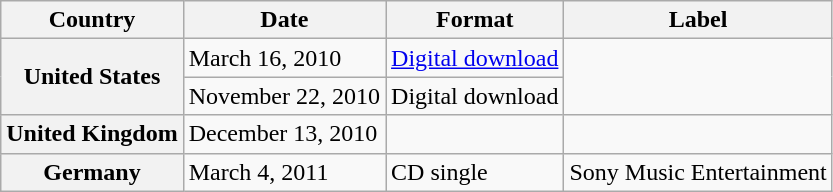<table class="wikitable plainrowheaders">
<tr>
<th>Country</th>
<th>Date</th>
<th>Format </th>
<th>Label</th>
</tr>
<tr>
<th scope="row" rowspan="2">United States</th>
<td>March 16, 2010</td>
<td><a href='#'>Digital download</a> </td>
<td rowspan="2"></td>
</tr>
<tr>
<td>November 22, 2010</td>
<td>Digital download </td>
</tr>
<tr>
<th scope="row">United Kingdom</th>
<td>December 13, 2010</td>
<td></td>
<td scope="row"></td>
</tr>
<tr>
<th scope="row">Germany</th>
<td>March 4, 2011</td>
<td>CD single</td>
<td>Sony Music Entertainment</td>
</tr>
</table>
